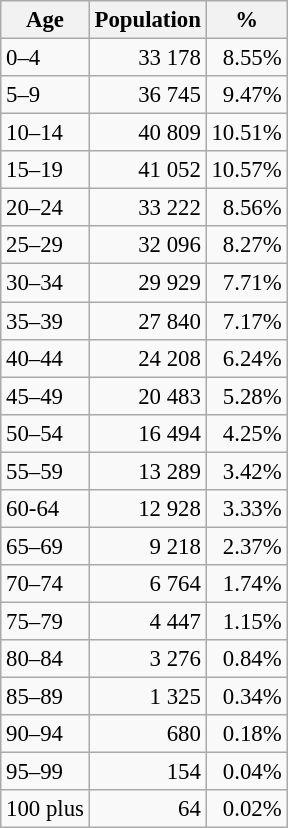<table class="wikitable" style="font-size: 95%; text-align: right">
<tr>
<th>Age</th>
<th>Population</th>
<th>%</th>
</tr>
<tr>
<td align=left>0–4</td>
<td>33 178</td>
<td>8.55%</td>
</tr>
<tr>
<td align=left>5–9</td>
<td>36 745</td>
<td>9.47%</td>
</tr>
<tr>
<td align=left>10–14</td>
<td>40 809</td>
<td>10.51%</td>
</tr>
<tr>
<td align=left>15–19</td>
<td>41 052</td>
<td>10.57%</td>
</tr>
<tr>
<td align=left>20–24</td>
<td>33 222</td>
<td>8.56%</td>
</tr>
<tr>
<td align=left>25–29</td>
<td>32 096</td>
<td>8.27%</td>
</tr>
<tr>
<td align=left>30–34</td>
<td>29 929</td>
<td>7.71%</td>
</tr>
<tr>
<td align=left>35–39</td>
<td>27 840</td>
<td>7.17%</td>
</tr>
<tr>
<td align=left>40–44</td>
<td>24 208</td>
<td>6.24%</td>
</tr>
<tr>
<td align=left>45–49</td>
<td>20 483</td>
<td>5.28%</td>
</tr>
<tr>
<td align=left>50–54</td>
<td>16 494</td>
<td>4.25%</td>
</tr>
<tr>
<td align=left>55–59</td>
<td>13 289</td>
<td>3.42%</td>
</tr>
<tr>
<td align=left>60-64</td>
<td>12 928</td>
<td>3.33%</td>
</tr>
<tr>
<td align=left>65–69</td>
<td>9 218</td>
<td>2.37%</td>
</tr>
<tr>
<td align=left>70–74</td>
<td>6 764</td>
<td>1.74%</td>
</tr>
<tr>
<td align=left>75–79</td>
<td>4 447</td>
<td>1.15%</td>
</tr>
<tr>
<td align=left>80–84</td>
<td>3 276</td>
<td>0.84%</td>
</tr>
<tr>
<td align=left>85–89</td>
<td>1 325</td>
<td>0.34%</td>
</tr>
<tr>
<td align=left>90–94</td>
<td>680</td>
<td>0.18%</td>
</tr>
<tr>
<td align=left>95–99</td>
<td>154</td>
<td>0.04%</td>
</tr>
<tr>
<td align=left>100 plus</td>
<td>64</td>
<td>0.02%</td>
</tr>
</table>
